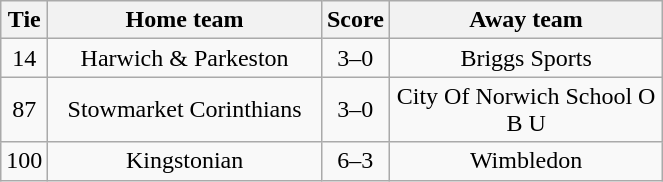<table class="wikitable" style="text-align:center;">
<tr>
<th width=20>Tie</th>
<th width=175>Home team</th>
<th width=20>Score</th>
<th width=175>Away team</th>
</tr>
<tr>
<td>14</td>
<td>Harwich & Parkeston</td>
<td>3–0</td>
<td>Briggs Sports</td>
</tr>
<tr>
<td>87</td>
<td>Stowmarket Corinthians</td>
<td>3–0</td>
<td>City Of Norwich School O B U</td>
</tr>
<tr>
<td>100</td>
<td>Kingstonian</td>
<td>6–3</td>
<td>Wimbledon</td>
</tr>
</table>
